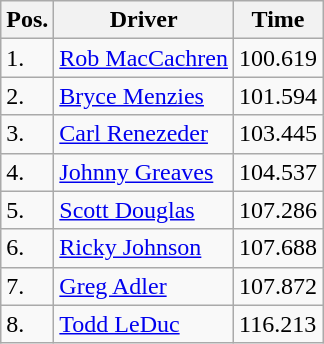<table class="wikitable">
<tr>
<th>Pos.</th>
<th>Driver</th>
<th>Time</th>
</tr>
<tr>
<td>1.</td>
<td> <a href='#'>Rob MacCachren</a></td>
<td>100.619</td>
</tr>
<tr>
<td>2.</td>
<td> <a href='#'>Bryce Menzies</a></td>
<td>101.594</td>
</tr>
<tr>
<td>3.</td>
<td> <a href='#'>Carl Renezeder</a></td>
<td>103.445</td>
</tr>
<tr>
<td>4.</td>
<td> <a href='#'>Johnny Greaves</a></td>
<td>104.537</td>
</tr>
<tr>
<td>5.</td>
<td> <a href='#'>Scott Douglas</a></td>
<td>107.286</td>
</tr>
<tr>
<td>6.</td>
<td> <a href='#'>Ricky Johnson</a></td>
<td>107.688</td>
</tr>
<tr>
<td>7.</td>
<td> <a href='#'>Greg Adler</a></td>
<td>107.872</td>
</tr>
<tr>
<td>8.</td>
<td> <a href='#'>Todd LeDuc</a></td>
<td>116.213</td>
</tr>
</table>
